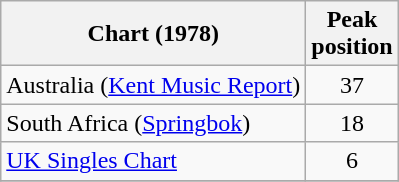<table class="wikitable sortable">
<tr>
<th>Chart (1978)</th>
<th>Peak<br>position</th>
</tr>
<tr>
<td>Australia (<a href='#'>Kent Music Report</a>)</td>
<td style="text-align:center;">37</td>
</tr>
<tr>
<td>South Africa (<a href='#'>Springbok</a>)</td>
<td align="center">18</td>
</tr>
<tr>
<td><a href='#'>UK Singles Chart</a></td>
<td align="center">6</td>
</tr>
<tr>
</tr>
</table>
